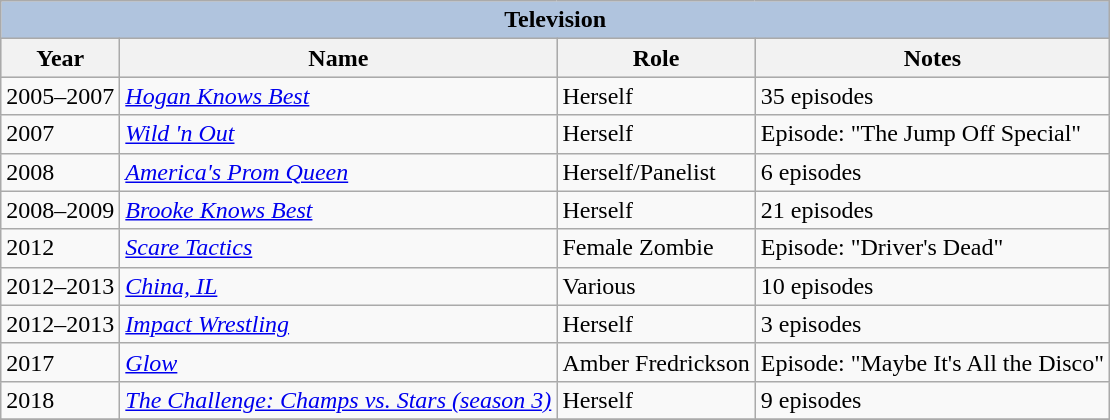<table class="wikitable">
<tr>
<th colspan="4" style="background: LightSteelBlue;">Television</th>
</tr>
<tr style="background:#ccc; text-align:center;">
<th>Year</th>
<th>Name</th>
<th>Role</th>
<th>Notes</th>
</tr>
<tr>
<td>2005–2007</td>
<td><em><a href='#'>Hogan Knows Best</a></em></td>
<td>Herself</td>
<td>35 episodes</td>
</tr>
<tr>
<td>2007</td>
<td><em><a href='#'>Wild 'n Out</a></em></td>
<td>Herself</td>
<td>Episode: "The Jump Off Special"</td>
</tr>
<tr>
<td>2008</td>
<td><em><a href='#'>America's Prom Queen</a></em></td>
<td>Herself/Panelist</td>
<td>6 episodes</td>
</tr>
<tr>
<td>2008–2009</td>
<td><em><a href='#'>Brooke Knows Best</a></em></td>
<td>Herself</td>
<td>21 episodes</td>
</tr>
<tr>
<td>2012</td>
<td><em><a href='#'>Scare Tactics</a></em></td>
<td>Female Zombie</td>
<td>Episode: "Driver's Dead"</td>
</tr>
<tr>
<td>2012–2013</td>
<td><em><a href='#'>China, IL</a></em></td>
<td>Various</td>
<td>10 episodes</td>
</tr>
<tr>
<td>2012–2013</td>
<td><em><a href='#'>Impact Wrestling</a></em></td>
<td>Herself</td>
<td>3 episodes</td>
</tr>
<tr pw>
<td>2017</td>
<td><em><a href='#'>Glow</a></em></td>
<td>Amber Fredrickson</td>
<td>Episode: "Maybe It's All the Disco"</td>
</tr>
<tr>
<td>2018</td>
<td><em><a href='#'>The Challenge: Champs vs. Stars (season 3)</a></em></td>
<td>Herself</td>
<td>9 episodes</td>
</tr>
<tr>
</tr>
</table>
